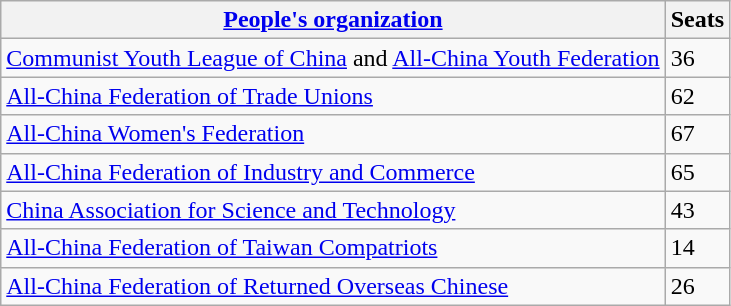<table class="wikitable">
<tr>
<th><a href='#'>People's organization</a></th>
<th>Seats</th>
</tr>
<tr>
<td><a href='#'>Communist Youth League of China</a> and <a href='#'>All-China Youth Federation</a></td>
<td>36</td>
</tr>
<tr>
<td><a href='#'>All-China Federation of Trade Unions</a></td>
<td>62</td>
</tr>
<tr>
<td><a href='#'>All-China Women's Federation</a></td>
<td>67</td>
</tr>
<tr>
<td><a href='#'>All-China Federation of Industry and Commerce</a></td>
<td>65</td>
</tr>
<tr>
<td><a href='#'>China Association for Science and Technology</a></td>
<td>43</td>
</tr>
<tr>
<td><a href='#'>All-China Federation of Taiwan Compatriots</a></td>
<td>14</td>
</tr>
<tr>
<td><a href='#'>All-China Federation of Returned Overseas Chinese</a></td>
<td>26</td>
</tr>
</table>
